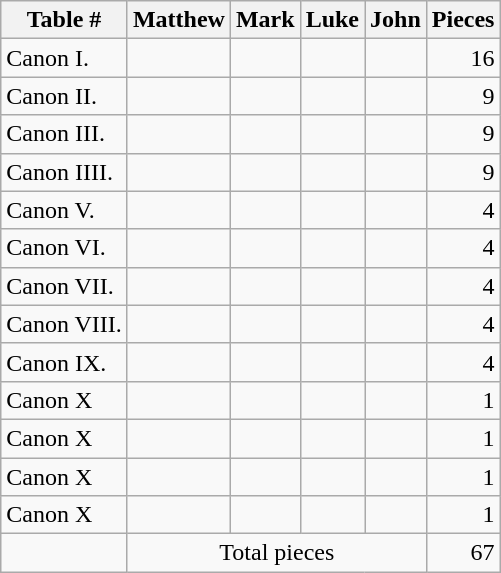<table class=wikitable>
<tr>
<th>Table #</th>
<th>Matthew</th>
<th>Mark</th>
<th>Luke</th>
<th>John</th>
<th>Pieces</th>
</tr>
<tr>
<td>Canon I.</td>
<td></td>
<td></td>
<td></td>
<td></td>
<td align="right">16</td>
</tr>
<tr>
<td>Canon II.</td>
<td></td>
<td></td>
<td></td>
<td></td>
<td align="right">9</td>
</tr>
<tr>
<td>Canon III.</td>
<td></td>
<td></td>
<td></td>
<td></td>
<td align="right">9</td>
</tr>
<tr>
<td>Canon IIII.</td>
<td></td>
<td></td>
<td></td>
<td></td>
<td align="right">9</td>
</tr>
<tr>
<td>Canon V.</td>
<td></td>
<td></td>
<td></td>
<td></td>
<td align="right">4</td>
</tr>
<tr>
<td>Canon VI.</td>
<td></td>
<td></td>
<td></td>
<td></td>
<td align="right">4</td>
</tr>
<tr>
<td>Canon VII.</td>
<td></td>
<td></td>
<td></td>
<td></td>
<td align="right">4</td>
</tr>
<tr>
<td>Canon VIII.</td>
<td></td>
<td></td>
<td></td>
<td></td>
<td align="right">4</td>
</tr>
<tr>
<td>Canon IX.</td>
<td></td>
<td></td>
<td></td>
<td></td>
<td align="right">4</td>
</tr>
<tr>
<td>Canon X</td>
<td></td>
<td></td>
<td></td>
<td></td>
<td align="right">1</td>
</tr>
<tr>
<td>Canon X</td>
<td></td>
<td></td>
<td></td>
<td></td>
<td align="right">1</td>
</tr>
<tr>
<td>Canon X</td>
<td></td>
<td></td>
<td></td>
<td></td>
<td align="right">1</td>
</tr>
<tr>
<td>Canon X</td>
<td></td>
<td></td>
<td></td>
<td></td>
<td align="right">1</td>
</tr>
<tr>
<td></td>
<td colspan=4 align="center">Total pieces</td>
<td align="right">67</td>
</tr>
</table>
